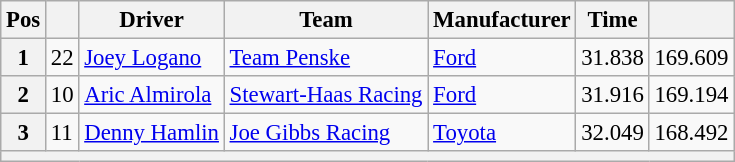<table class="wikitable" style="font-size:95%">
<tr>
<th>Pos</th>
<th></th>
<th>Driver</th>
<th>Team</th>
<th>Manufacturer</th>
<th>Time</th>
<th></th>
</tr>
<tr>
<th>1</th>
<td>22</td>
<td><a href='#'>Joey Logano</a></td>
<td><a href='#'>Team Penske</a></td>
<td><a href='#'>Ford</a></td>
<td>31.838</td>
<td>169.609</td>
</tr>
<tr>
<th>2</th>
<td>10</td>
<td><a href='#'>Aric Almirola</a></td>
<td><a href='#'>Stewart-Haas Racing</a></td>
<td><a href='#'>Ford</a></td>
<td>31.916</td>
<td>169.194</td>
</tr>
<tr>
<th>3</th>
<td>11</td>
<td><a href='#'>Denny Hamlin</a></td>
<td><a href='#'>Joe Gibbs Racing</a></td>
<td><a href='#'>Toyota</a></td>
<td>32.049</td>
<td>168.492</td>
</tr>
<tr>
<th colspan="7"></th>
</tr>
</table>
